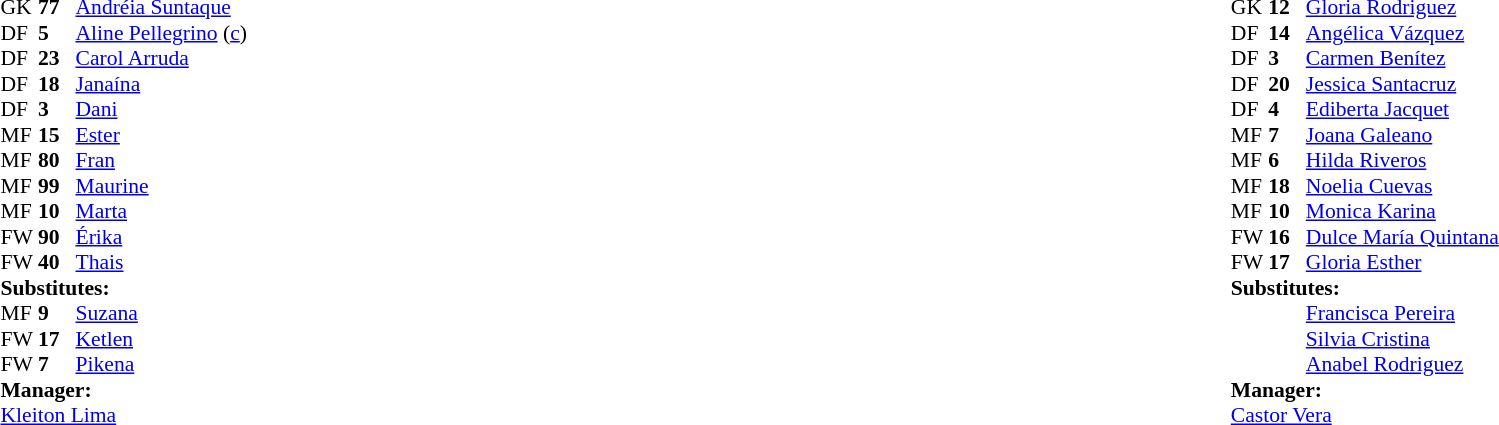<table width="100%">
<tr>
<td style="vertical-align:top; width:40%"><br><table style="font-size: 90%" cellspacing="0" cellpadding="0">
<tr>
<th width=25></th>
<th width=25></th>
</tr>
<tr>
<td>GK</td>
<td><strong>77</strong></td>
<td> <a href='#'>Andréia Suntaque</a></td>
</tr>
<tr>
<td>DF</td>
<td><strong>5</strong></td>
<td> <a href='#'>Aline Pellegrino</a> (<a href='#'>c</a>)</td>
<td></td>
<td></td>
</tr>
<tr>
<td>DF</td>
<td><strong>23</strong></td>
<td> <a href='#'>Carol Arruda</a></td>
</tr>
<tr>
<td>DF</td>
<td><strong>18</strong></td>
<td> <a href='#'>Janaína</a></td>
</tr>
<tr>
<td>DF</td>
<td><strong>3</strong></td>
<td> <a href='#'>Dani</a></td>
</tr>
<tr>
<td>MF</td>
<td><strong>15</strong></td>
<td> <a href='#'>Ester</a></td>
</tr>
<tr>
<td>MF</td>
<td><strong>80</strong></td>
<td> <a href='#'>Fran</a></td>
</tr>
<tr>
<td>MF</td>
<td><strong>99</strong></td>
<td> <a href='#'>Maurine</a></td>
</tr>
<tr>
<td>MF</td>
<td><strong>10</strong></td>
<td> <a href='#'>Marta</a></td>
</tr>
<tr>
<td>FW</td>
<td><strong>90</strong></td>
<td> <a href='#'>Érika</a></td>
<td></td>
<td></td>
</tr>
<tr>
<td>FW</td>
<td><strong>40</strong></td>
<td> <a href='#'>Thais</a></td>
<td></td>
<td></td>
</tr>
<tr>
<td colspan=3><strong>Substitutes:</strong></td>
</tr>
<tr>
<td>MF</td>
<td><strong>9</strong></td>
<td> <a href='#'>Suzana</a></td>
<td></td>
<td></td>
</tr>
<tr>
<td>FW</td>
<td><strong>17</strong></td>
<td> <a href='#'>Ketlen</a></td>
<td></td>
<td></td>
</tr>
<tr>
<td>FW</td>
<td><strong>7</strong></td>
<td> <a href='#'>Pikena</a></td>
<td></td>
<td></td>
</tr>
<tr>
<td colspan=3><strong>Manager:</strong></td>
</tr>
<tr>
<td colspan="4"> <a href='#'>Kleiton Lima</a></td>
</tr>
</table>
</td>
<td style="vertical-align:top; width:50%"><br><table cellspacing="0" cellpadding="0" style="font-size:90%; margin:auto">
<tr>
<th width=25></th>
<th width=25></th>
</tr>
<tr>
<td>GK</td>
<td><strong>12</strong></td>
<td> <a href='#'>Gloria Rodriguez</a></td>
</tr>
<tr>
<td>DF</td>
<td><strong>14</strong></td>
<td> <a href='#'>Angélica Vázquez</a></td>
</tr>
<tr>
<td>DF</td>
<td><strong>3</strong></td>
<td> <a href='#'>Carmen Benítez</a></td>
</tr>
<tr>
<td>DF</td>
<td><strong>20</strong></td>
<td> <a href='#'>Jessica Santacruz</a></td>
</tr>
<tr>
<td>DF</td>
<td><strong>4</strong></td>
<td> <a href='#'>Ediberta Jacquet</a></td>
</tr>
<tr>
<td>MF</td>
<td><strong>7</strong></td>
<td> <a href='#'>Joana Galeano</a></td>
</tr>
<tr>
<td>MF</td>
<td><strong>6</strong></td>
<td> <a href='#'>Hilda Riveros</a></td>
</tr>
<tr>
<td>MF</td>
<td><strong>18</strong></td>
<td> <a href='#'>Noelia Cuevas</a></td>
</tr>
<tr>
<td>MF</td>
<td><strong>10</strong></td>
<td> <a href='#'>Monica Karina</a></td>
</tr>
<tr>
<td>FW</td>
<td><strong>16</strong></td>
<td> <a href='#'>Dulce María Quintana</a></td>
</tr>
<tr>
<td>FW</td>
<td><strong>17</strong></td>
<td> <a href='#'>Gloria Esther</a></td>
</tr>
<tr>
<td colspan=3><strong>Substitutes:</strong></td>
</tr>
<tr>
<td></td>
<td></td>
<td> <a href='#'>Francisca Pereira</a></td>
<td></td>
<td></td>
</tr>
<tr>
<td></td>
<td></td>
<td> <a href='#'>Silvia Cristina</a></td>
<td></td>
<td></td>
</tr>
<tr>
<td></td>
<td></td>
<td> <a href='#'>Anabel Rodriguez</a></td>
<td></td>
<td></td>
</tr>
<tr>
<td colspan=3><strong>Manager:</strong></td>
</tr>
<tr>
<td colspan="4"> <a href='#'>Castor Vera</a></td>
</tr>
</table>
</td>
</tr>
</table>
